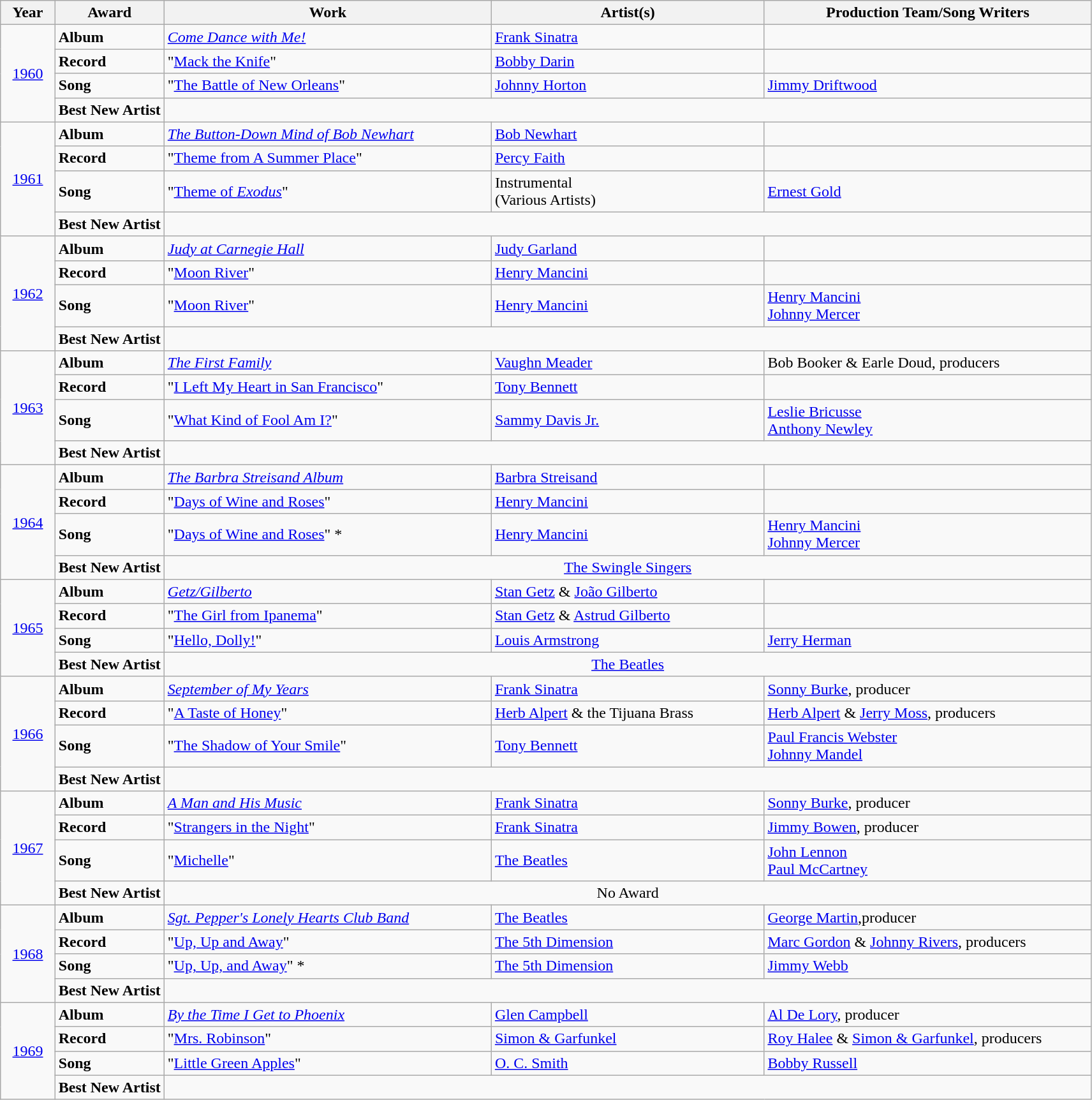<table class="wikitable">
<tr>
<th width="5%">Year</th>
<th width="10%">Award</th>
<th width="30%">Work</th>
<th width="25%">Artist(s)</th>
<th width="30%">Production Team/Song Writers</th>
</tr>
<tr>
<td rowspan="4" style="text-align:center;"><a href='#'>1960</a><br></td>
<td><strong>Album</strong></td>
<td><em><a href='#'>Come Dance with Me!</a></em></td>
<td><a href='#'>Frank Sinatra</a></td>
<td></td>
</tr>
<tr>
<td><strong>Record</strong></td>
<td>"<a href='#'>Mack the Knife</a>"</td>
<td><a href='#'>Bobby Darin</a></td>
<td></td>
</tr>
<tr>
<td><strong>Song</strong></td>
<td>"<a href='#'>The Battle of New Orleans</a>"</td>
<td><a href='#'>Johnny Horton</a></td>
<td><a href='#'>Jimmy Driftwood</a></td>
</tr>
<tr>
<td><strong>Best New Artist</strong></td>
<td colspan="3" align="center"></td>
</tr>
<tr>
<td rowspan="4" style="text-align:center;"><a href='#'>1961</a><br></td>
<td><strong>Album</strong></td>
<td><em><a href='#'>The Button-Down Mind of Bob Newhart</a></em></td>
<td><a href='#'>Bob Newhart</a></td>
<td></td>
</tr>
<tr>
<td><strong>Record</strong></td>
<td>"<a href='#'>Theme from A Summer Place</a>"</td>
<td><a href='#'>Percy Faith</a></td>
<td></td>
</tr>
<tr>
<td><strong>Song</strong></td>
<td>"<a href='#'>Theme of <em>Exodus</em></a>"</td>
<td>Instrumental <br>(Various Artists)</td>
<td><a href='#'>Ernest Gold</a></td>
</tr>
<tr>
<td><strong>Best New Artist</strong></td>
<td colspan="3" align="center"></td>
</tr>
<tr>
<td rowspan="4" style="text-align:center;"><a href='#'>1962</a><br></td>
<td><strong>Album</strong></td>
<td><em><a href='#'>Judy at Carnegie Hall</a></em></td>
<td><a href='#'>Judy Garland</a></td>
<td></td>
</tr>
<tr>
<td><strong>Record</strong></td>
<td>"<a href='#'>Moon River</a>"</td>
<td><a href='#'>Henry Mancini</a></td>
<td></td>
</tr>
<tr>
<td><strong>Song</strong></td>
<td>"<a href='#'>Moon River</a>"</td>
<td><a href='#'>Henry Mancini</a></td>
<td><a href='#'>Henry Mancini</a><br><a href='#'>Johnny Mercer</a></td>
</tr>
<tr>
<td><strong>Best New Artist</strong></td>
<td colspan="3" align="center"></td>
</tr>
<tr>
<td rowspan="4" style="text-align:center;"><a href='#'>1963</a><br></td>
<td><strong>Album</strong></td>
<td><em><a href='#'>The First Family</a></em></td>
<td><a href='#'>Vaughn Meader</a></td>
<td>Bob Booker & Earle Doud, producers</td>
</tr>
<tr>
<td><strong>Record</strong></td>
<td>"<a href='#'>I Left My Heart in San Francisco</a>"</td>
<td><a href='#'>Tony Bennett</a></td>
<td></td>
</tr>
<tr>
<td><strong>Song</strong></td>
<td>"<a href='#'>What Kind of Fool Am I?</a>"</td>
<td><a href='#'>Sammy Davis Jr.</a></td>
<td><a href='#'>Leslie Bricusse</a><br><a href='#'>Anthony Newley</a></td>
</tr>
<tr>
<td><strong>Best New Artist</strong></td>
<td colspan="3" align="center"></td>
</tr>
<tr>
<td rowspan="4" style="text-align:center;"><a href='#'>1964</a><br></td>
<td><strong>Album</strong></td>
<td><em><a href='#'>The Barbra Streisand Album</a></em></td>
<td><a href='#'>Barbra Streisand</a></td>
<td></td>
</tr>
<tr>
<td><strong>Record</strong></td>
<td>"<a href='#'>Days of Wine and Roses</a>"</td>
<td><a href='#'>Henry Mancini</a></td>
<td></td>
</tr>
<tr>
<td><strong>Song</strong></td>
<td>"<a href='#'>Days of Wine and Roses</a>" *</td>
<td><a href='#'>Henry Mancini</a></td>
<td><a href='#'>Henry Mancini</a><br><a href='#'>Johnny Mercer</a></td>
</tr>
<tr>
<td><strong>Best New Artist</strong></td>
<td colspan="3" align="center"><a href='#'>The Swingle Singers</a></td>
</tr>
<tr>
<td rowspan="4" style="text-align:center;"><a href='#'>1965</a><br></td>
<td><strong>Album</strong></td>
<td><em><a href='#'>Getz/Gilberto</a></em></td>
<td><a href='#'>Stan Getz</a> & <a href='#'>João Gilberto</a></td>
<td></td>
</tr>
<tr>
<td><strong>Record</strong></td>
<td>"<a href='#'>The Girl from Ipanema</a>"</td>
<td><a href='#'>Stan Getz</a> & <a href='#'>Astrud Gilberto</a></td>
<td></td>
</tr>
<tr>
<td><strong>Song</strong></td>
<td>"<a href='#'>Hello, Dolly!</a>"</td>
<td><a href='#'>Louis Armstrong</a></td>
<td><a href='#'>Jerry Herman</a></td>
</tr>
<tr>
<td><strong>Best New Artist</strong></td>
<td colspan="3" align="center"><a href='#'>The Beatles</a></td>
</tr>
<tr>
<td rowspan="4" style="text-align:center;"><a href='#'>1966</a><br></td>
<td><strong>Album</strong></td>
<td><em><a href='#'>September of My Years</a></em></td>
<td><a href='#'>Frank Sinatra</a></td>
<td><a href='#'>Sonny Burke</a>, producer</td>
</tr>
<tr>
<td><strong>Record</strong></td>
<td>"<a href='#'>A Taste of Honey</a>"</td>
<td><a href='#'>Herb Alpert</a> & the Tijuana Brass</td>
<td><a href='#'>Herb Alpert</a> & <a href='#'>Jerry Moss</a>, producers</td>
</tr>
<tr>
<td><strong>Song</strong></td>
<td>"<a href='#'>The Shadow of Your Smile</a>"</td>
<td><a href='#'>Tony Bennett</a></td>
<td><a href='#'>Paul Francis Webster</a><br><a href='#'>Johnny Mandel</a></td>
</tr>
<tr>
<td><strong>Best New Artist</strong></td>
<td colspan="3" align="center"></td>
</tr>
<tr>
<td rowspan="4" style="text-align:center;"><a href='#'>1967</a><br></td>
<td><strong>Album</strong></td>
<td><em><a href='#'>A Man and His Music</a></em></td>
<td><a href='#'>Frank Sinatra</a></td>
<td><a href='#'>Sonny Burke</a>, producer</td>
</tr>
<tr>
<td><strong>Record</strong></td>
<td>"<a href='#'>Strangers in the Night</a>"</td>
<td><a href='#'>Frank Sinatra</a></td>
<td><a href='#'>Jimmy Bowen</a>, producer</td>
</tr>
<tr>
<td><strong>Song</strong></td>
<td>"<a href='#'>Michelle</a>"</td>
<td><a href='#'>The Beatles</a></td>
<td><a href='#'>John Lennon</a><br><a href='#'>Paul McCartney</a></td>
</tr>
<tr>
<td><strong>Best New Artist</strong></td>
<td colspan="3" align="center">No Award</td>
</tr>
<tr>
<td rowspan="4" style="text-align:center;"><a href='#'>1968</a><br></td>
<td><strong>Album</strong></td>
<td><em><a href='#'>Sgt. Pepper's Lonely Hearts Club Band</a></em></td>
<td><a href='#'>The Beatles</a></td>
<td><a href='#'>George Martin</a>,producer</td>
</tr>
<tr>
<td><strong>Record</strong></td>
<td>"<a href='#'>Up, Up and Away</a>"</td>
<td><a href='#'>The 5th Dimension</a></td>
<td><a href='#'>Marc Gordon</a> & <a href='#'>Johnny Rivers</a>, producers</td>
</tr>
<tr>
<td><strong>Song</strong></td>
<td>"<a href='#'>Up, Up, and Away</a>" *</td>
<td><a href='#'>The 5th Dimension</a></td>
<td><a href='#'>Jimmy Webb</a></td>
</tr>
<tr>
<td><strong>Best New Artist</strong></td>
<td colspan="3" align="center"></td>
</tr>
<tr>
<td rowspan="4" style="text-align:center;"><a href='#'>1969</a><br></td>
<td><strong>Album</strong></td>
<td><em><a href='#'>By the Time I Get to Phoenix</a></em></td>
<td><a href='#'>Glen Campbell</a></td>
<td><a href='#'>Al De Lory</a>, producer</td>
</tr>
<tr>
<td><strong>Record</strong></td>
<td>"<a href='#'>Mrs. Robinson</a>"</td>
<td><a href='#'>Simon & Garfunkel</a></td>
<td><a href='#'>Roy Halee</a> & <a href='#'>Simon & Garfunkel</a>, producers</td>
</tr>
<tr>
<td><strong>Song</strong></td>
<td>"<a href='#'>Little Green Apples</a>"</td>
<td><a href='#'>O. C. Smith</a></td>
<td><a href='#'>Bobby Russell</a></td>
</tr>
<tr>
<td><strong>Best New Artist</strong></td>
<td colspan="3" align="center"></td>
</tr>
</table>
